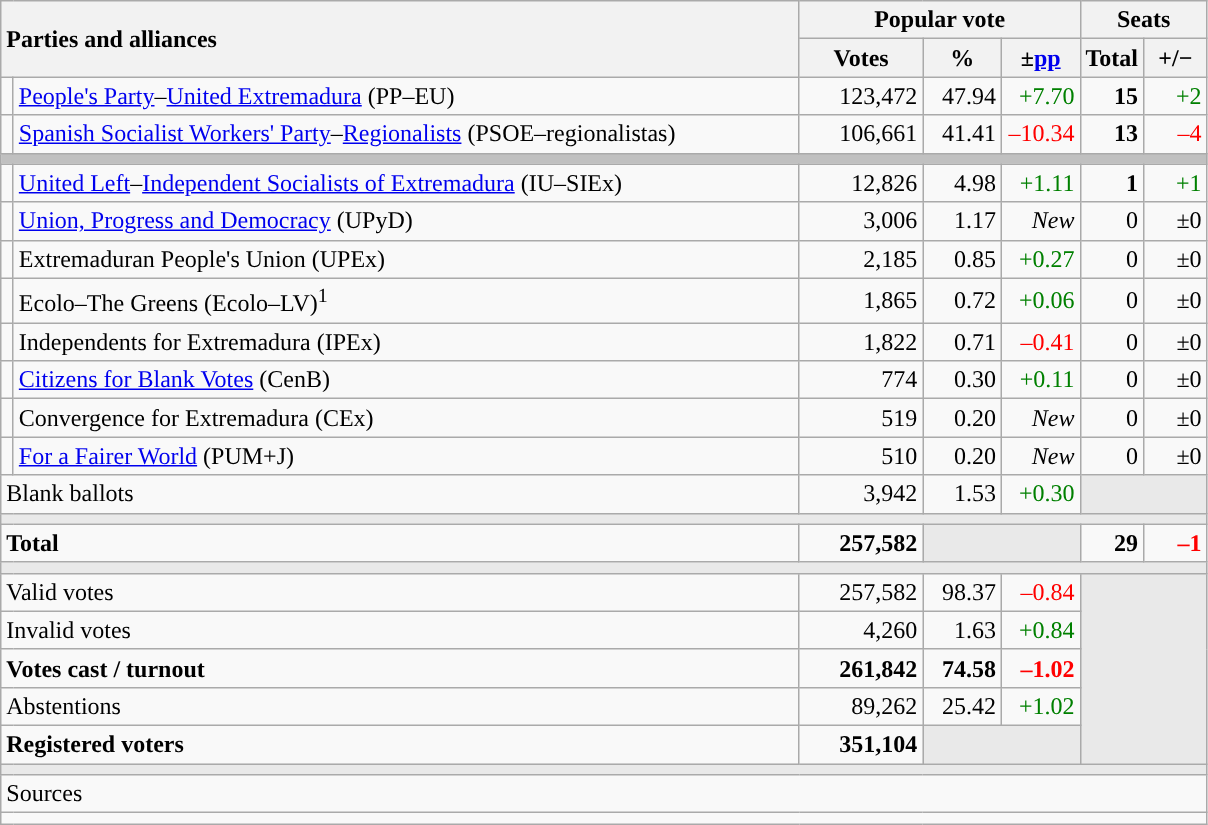<table class="wikitable" style="text-align:right;">
<tr>
<th style="text-align:left;" rowspan="2" colspan="2" width="525">Parties and alliances</th>
<th colspan="3">Popular vote</th>
<th colspan="2">Seats</th>
</tr>
<tr>
<th width="75">Votes</th>
<th width="45">%</th>
<th width="45">±<a href='#'>pp</a></th>
<th width="35">Total</th>
<th width="35">+/−</th>
</tr>
<tr>
<td width="1" style="color:inherit;background:"></td>
<td align="left"><a href='#'>People's Party</a>–<a href='#'>United Extremadura</a> (PP–EU)</td>
<td>123,472</td>
<td>47.94</td>
<td style="color:green;">+7.70</td>
<td><strong>15</strong></td>
<td style="color:green;">+2</td>
</tr>
<tr>
<td style="color:inherit;background:"></td>
<td align="left"><a href='#'>Spanish Socialist Workers' Party</a>–<a href='#'>Regionalists</a> (PSOE–regionalistas)</td>
<td>106,661</td>
<td>41.41</td>
<td style="color:red;">–10.34</td>
<td><strong>13</strong></td>
<td style="color:red;">–4</td>
</tr>
<tr>
<td colspan="7" bgcolor="#C0C0C0"></td>
</tr>
<tr>
<td style="color:inherit;background:"></td>
<td align="left"><a href='#'>United Left</a>–<a href='#'>Independent Socialists of Extremadura</a> (IU–SIEx)</td>
<td>12,826</td>
<td>4.98</td>
<td style="color:green;">+1.11</td>
<td><strong>1</strong></td>
<td style="color:green;">+1</td>
</tr>
<tr>
<td style="color:inherit;background:"></td>
<td align="left"><a href='#'>Union, Progress and Democracy</a> (UPyD)</td>
<td>3,006</td>
<td>1.17</td>
<td><em>New</em></td>
<td>0</td>
<td>±0</td>
</tr>
<tr>
<td style="color:inherit;background:"></td>
<td align="left">Extremaduran People's Union (UPEx)</td>
<td>2,185</td>
<td>0.85</td>
<td style="color:green;">+0.27</td>
<td>0</td>
<td>±0</td>
</tr>
<tr>
<td style="color:inherit;background:"></td>
<td align="left">Ecolo–The Greens (Ecolo–LV)<sup>1</sup></td>
<td>1,865</td>
<td>0.72</td>
<td style="color:green;">+0.06</td>
<td>0</td>
<td>±0</td>
</tr>
<tr>
<td style="color:inherit;background:"></td>
<td align="left">Independents for Extremadura (IPEx)</td>
<td>1,822</td>
<td>0.71</td>
<td style="color:red;">–0.41</td>
<td>0</td>
<td>±0</td>
</tr>
<tr>
<td style="color:inherit;background:"></td>
<td align="left"><a href='#'>Citizens for Blank Votes</a> (CenB)</td>
<td>774</td>
<td>0.30</td>
<td style="color:green;">+0.11</td>
<td>0</td>
<td>±0</td>
</tr>
<tr>
<td style="color:inherit;background:"></td>
<td align="left">Convergence for Extremadura (CEx)</td>
<td>519</td>
<td>0.20</td>
<td><em>New</em></td>
<td>0</td>
<td>±0</td>
</tr>
<tr>
<td style="color:inherit;background:"></td>
<td align="left"><a href='#'>For a Fairer World</a> (PUM+J)</td>
<td>510</td>
<td>0.20</td>
<td><em>New</em></td>
<td>0</td>
<td>±0</td>
</tr>
<tr>
<td align="left" colspan="2">Blank ballots</td>
<td>3,942</td>
<td>1.53</td>
<td style="color:green;">+0.30</td>
<td bgcolor="#E9E9E9" colspan="2"></td>
</tr>
<tr>
<td colspan="7" bgcolor="#E9E9E9"></td>
</tr>
<tr style="font-weight:bold;">
<td align="left" colspan="2">Total</td>
<td>257,582</td>
<td bgcolor="#E9E9E9" colspan="2"></td>
<td>29</td>
<td style="color:red;">–1</td>
</tr>
<tr>
<td colspan="7" bgcolor="#E9E9E9"></td>
</tr>
<tr>
<td align="left" colspan="2">Valid votes</td>
<td>257,582</td>
<td>98.37</td>
<td style="color:red;">–0.84</td>
<td bgcolor="#E9E9E9" colspan="2" rowspan="5"></td>
</tr>
<tr>
<td align="left" colspan="2">Invalid votes</td>
<td>4,260</td>
<td>1.63</td>
<td style="color:green;">+0.84</td>
</tr>
<tr style="font-weight:bold;">
<td align="left" colspan="2">Votes cast / turnout</td>
<td>261,842</td>
<td>74.58</td>
<td style="color:red;">–1.02</td>
</tr>
<tr>
<td align="left" colspan="2">Abstentions</td>
<td>89,262</td>
<td>25.42</td>
<td style="color:green;">+1.02</td>
</tr>
<tr style="font-weight:bold;">
<td align="left" colspan="2">Registered voters</td>
<td>351,104</td>
<td bgcolor="#E9E9E9" colspan="2"></td>
</tr>
<tr>
<td colspan="7" bgcolor="#E9E9E9"></td>
</tr>
<tr>
<td align="left" colspan="7">Sources</td>
</tr>
<tr>
<td colspan="7" style="text-align:left; max-width:790px;"></td>
</tr>
</table>
